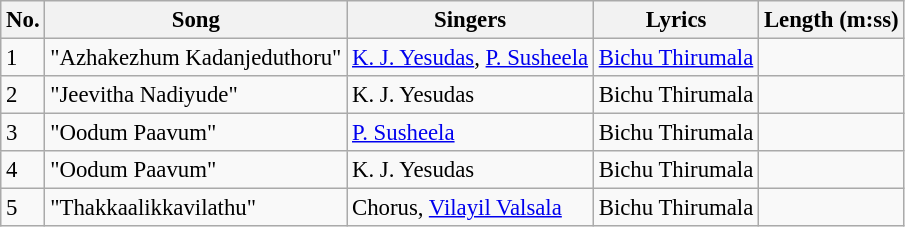<table class="wikitable" style="font-size:95%;">
<tr>
<th>No.</th>
<th>Song</th>
<th>Singers</th>
<th>Lyrics</th>
<th>Length (m:ss)</th>
</tr>
<tr>
<td>1</td>
<td>"Azhakezhum Kadanjeduthoru"</td>
<td><a href='#'>K. J. Yesudas</a>, <a href='#'>P. Susheela</a></td>
<td><a href='#'>Bichu Thirumala</a></td>
<td></td>
</tr>
<tr>
<td>2</td>
<td>"Jeevitha Nadiyude"</td>
<td>K. J. Yesudas</td>
<td>Bichu Thirumala</td>
<td></td>
</tr>
<tr>
<td>3</td>
<td>"Oodum Paavum"</td>
<td><a href='#'>P. Susheela</a></td>
<td>Bichu Thirumala</td>
<td></td>
</tr>
<tr>
<td>4</td>
<td>"Oodum Paavum"</td>
<td>K. J. Yesudas</td>
<td>Bichu Thirumala</td>
<td></td>
</tr>
<tr>
<td>5</td>
<td>"Thakkaalikkavilathu"</td>
<td>Chorus, <a href='#'>Vilayil Valsala</a></td>
<td>Bichu Thirumala</td>
<td></td>
</tr>
</table>
